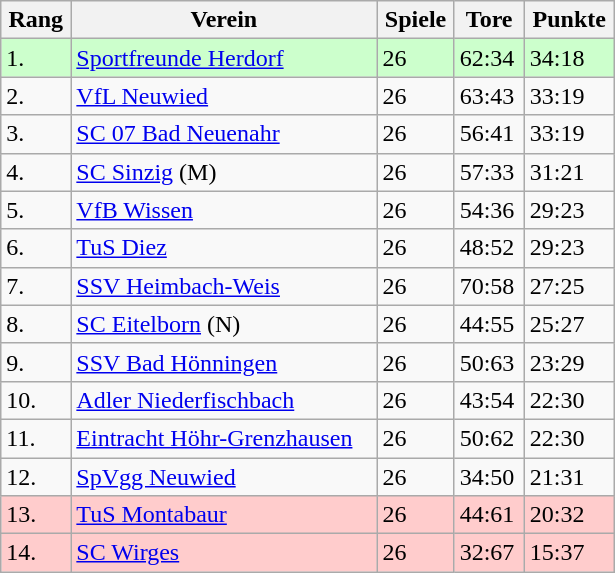<table class="wikitable" style="width:410px;">
<tr>
<th>Rang</th>
<th>Verein</th>
<th>Spiele</th>
<th>Tore</th>
<th>Punkte</th>
</tr>
<tr bgcolor="ccffcc">
<td>1.</td>
<td><a href='#'>Sportfreunde Herdorf</a></td>
<td>26</td>
<td>62:34</td>
<td>34:18</td>
</tr>
<tr>
<td>2.</td>
<td><a href='#'>VfL Neuwied</a></td>
<td>26</td>
<td>63:43</td>
<td>33:19</td>
</tr>
<tr>
<td>3.</td>
<td><a href='#'>SC 07 Bad Neuenahr</a></td>
<td>26</td>
<td>56:41</td>
<td>33:19</td>
</tr>
<tr>
<td>4.</td>
<td><a href='#'>SC Sinzig</a> (M)</td>
<td>26</td>
<td>57:33</td>
<td>31:21</td>
</tr>
<tr>
<td>5.</td>
<td><a href='#'>VfB Wissen</a></td>
<td>26</td>
<td>54:36</td>
<td>29:23</td>
</tr>
<tr>
<td>6.</td>
<td><a href='#'>TuS Diez</a></td>
<td>26</td>
<td>48:52</td>
<td>29:23</td>
</tr>
<tr>
<td>7.</td>
<td><a href='#'>SSV Heimbach-Weis</a></td>
<td>26</td>
<td>70:58</td>
<td>27:25</td>
</tr>
<tr>
<td>8.</td>
<td><a href='#'>SC Eitelborn</a> (N)</td>
<td>26</td>
<td>44:55</td>
<td>25:27</td>
</tr>
<tr>
<td>9.</td>
<td><a href='#'>SSV Bad Hönningen</a></td>
<td>26</td>
<td>50:63</td>
<td>23:29</td>
</tr>
<tr>
<td>10.</td>
<td><a href='#'>Adler Niederfischbach</a></td>
<td>26</td>
<td>43:54</td>
<td>22:30</td>
</tr>
<tr>
<td>11.</td>
<td><a href='#'>Eintracht Höhr-Grenzhausen</a></td>
<td>26</td>
<td>50:62</td>
<td>22:30</td>
</tr>
<tr>
<td>12.</td>
<td><a href='#'>SpVgg Neuwied</a></td>
<td>26</td>
<td>34:50</td>
<td>21:31</td>
</tr>
<tr bgcolor="#ffcccc">
<td>13.</td>
<td><a href='#'>TuS Montabaur</a></td>
<td>26</td>
<td>44:61</td>
<td>20:32</td>
</tr>
<tr bgcolor="#ffcccc">
<td>14.</td>
<td><a href='#'>SC Wirges</a></td>
<td>26</td>
<td>32:67</td>
<td>15:37</td>
</tr>
</table>
